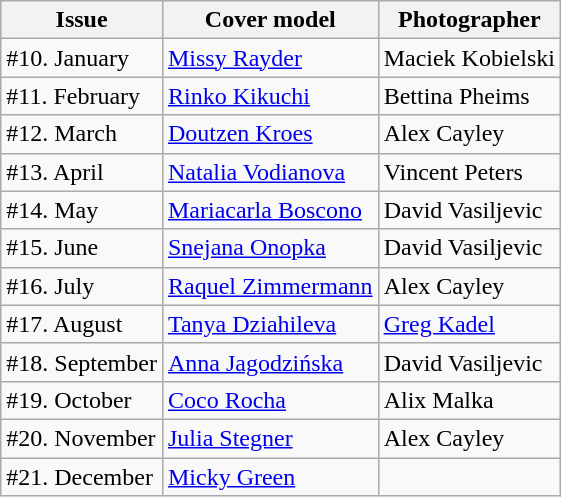<table class="sortable wikitable">
<tr>
<th>Issue</th>
<th>Cover model</th>
<th>Photographer</th>
</tr>
<tr>
<td>#10. January</td>
<td><a href='#'>Missy Rayder</a></td>
<td>Maciek Kobielski</td>
</tr>
<tr>
<td>#11. February</td>
<td><a href='#'>Rinko Kikuchi</a></td>
<td>Bettina Pheims</td>
</tr>
<tr>
<td>#12. March</td>
<td><a href='#'>Doutzen Kroes</a></td>
<td>Alex Cayley</td>
</tr>
<tr>
<td>#13. April</td>
<td><a href='#'>Natalia Vodianova</a></td>
<td>Vincent Peters</td>
</tr>
<tr>
<td>#14. May</td>
<td><a href='#'>Mariacarla Boscono</a></td>
<td>David Vasiljevic</td>
</tr>
<tr>
<td>#15. June</td>
<td><a href='#'>Snejana Onopka</a></td>
<td>David Vasiljevic</td>
</tr>
<tr>
<td>#16. July</td>
<td><a href='#'>Raquel Zimmermann</a></td>
<td>Alex Cayley</td>
</tr>
<tr>
<td>#17. August</td>
<td><a href='#'>Tanya Dziahileva</a></td>
<td><a href='#'>Greg Kadel</a></td>
</tr>
<tr>
<td>#18. September</td>
<td><a href='#'>Anna Jagodzińska</a></td>
<td>David Vasiljevic</td>
</tr>
<tr>
<td>#19. October</td>
<td><a href='#'>Coco Rocha</a></td>
<td>Alix Malka</td>
</tr>
<tr>
<td>#20. November</td>
<td><a href='#'>Julia Stegner</a></td>
<td>Alex Cayley</td>
</tr>
<tr>
<td>#21. December</td>
<td><a href='#'>Micky Green</a></td>
<td></td>
</tr>
</table>
